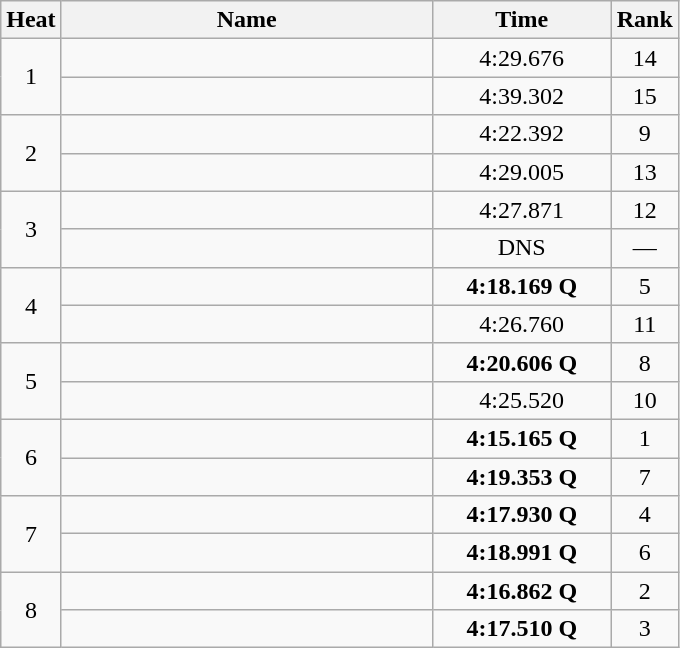<table class="wikitable" style="text-align:center;">
<tr>
<th>Heat</th>
<th style="width:15em">Name</th>
<th style="width:7em">Time</th>
<th>Rank</th>
</tr>
<tr>
<td rowspan=2>1</td>
<td align=left></td>
<td>4:29.676</td>
<td>14</td>
</tr>
<tr>
<td align=left></td>
<td>4:39.302</td>
<td>15</td>
</tr>
<tr>
<td rowspan=2>2</td>
<td align=left></td>
<td>4:22.392</td>
<td>9</td>
</tr>
<tr>
<td align=left></td>
<td>4:29.005</td>
<td>13</td>
</tr>
<tr>
<td rowspan=2>3</td>
<td align=left></td>
<td>4:27.871</td>
<td>12</td>
</tr>
<tr>
<td align=left></td>
<td>DNS</td>
<td>—</td>
</tr>
<tr>
<td rowspan=2>4</td>
<td align=left></td>
<td><strong>4:18.169 Q</strong></td>
<td>5</td>
</tr>
<tr>
<td align=left></td>
<td>4:26.760</td>
<td>11</td>
</tr>
<tr>
<td rowspan=2>5</td>
<td align=left></td>
<td><strong>4:20.606 Q</strong></td>
<td>8</td>
</tr>
<tr>
<td align=left></td>
<td>4:25.520</td>
<td>10</td>
</tr>
<tr>
<td rowspan=2>6</td>
<td align=left></td>
<td><strong>4:15.165 Q</strong></td>
<td>1</td>
</tr>
<tr>
<td align=left></td>
<td><strong>4:19.353 Q</strong></td>
<td>7</td>
</tr>
<tr>
<td rowspan=2>7</td>
<td align=left></td>
<td><strong>4:17.930 Q</strong></td>
<td>4</td>
</tr>
<tr>
<td align=left></td>
<td><strong>4:18.991 Q</strong></td>
<td>6</td>
</tr>
<tr>
<td rowspan=2>8</td>
<td align=left></td>
<td><strong>4:16.862 Q</strong></td>
<td>2</td>
</tr>
<tr>
<td align=left></td>
<td><strong>4:17.510 Q</strong></td>
<td>3</td>
</tr>
</table>
